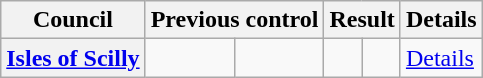<table class="wikitable sortable" border="1">
<tr>
<th scope="col">Council</th>
<th colspan=2>Previous control</th>
<th colspan=2>Result</th>
<th class="unsortable" scope="col">Details</th>
</tr>
<tr>
<th scope="row" style="text-align: left;"><a href='#'>Isles of Scilly</a></th>
<td></td>
<td></td>
<td></td>
<td></td>
<td><a href='#'>Details</a></td>
</tr>
</table>
